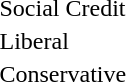<table style="margin-top:1em">
<tr>
<td width=20 > </td>
<td>Social Credit</td>
</tr>
<tr>
<td> </td>
<td>Liberal</td>
</tr>
<tr>
<td> </td>
<td>Conservative</td>
</tr>
</table>
